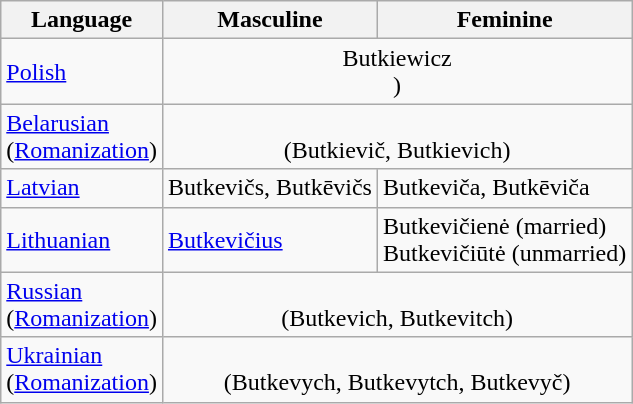<table class="wikitable">
<tr>
<th>Language</th>
<th>Masculine</th>
<th>Feminine</th>
</tr>
<tr>
<td><a href='#'>Polish</a></td>
<td colspan=2 align=center>Butkiewicz <br>)</td>
</tr>
<tr>
<td><a href='#'>Belarusian</a> <br>(<a href='#'>Romanization</a>)</td>
<td colspan=2 align=center><br> (Butkievič, Butkievich)</td>
</tr>
<tr>
<td><a href='#'>Latvian</a></td>
<td>Butkevičs, Butkēvičs</td>
<td>Butkeviča, Butkēviča</td>
</tr>
<tr>
<td><a href='#'>Lithuanian</a></td>
<td><a href='#'>Butkevičius</a></td>
<td>Butkevičienė (married)<br>Butkevičiūtė (unmarried)</td>
</tr>
<tr>
<td><a href='#'>Russian</a> <br>(<a href='#'>Romanization</a>)</td>
<td colspan=2 align=center><br> (Butkevich, Butkevitch)</td>
</tr>
<tr>
<td><a href='#'>Ukrainian</a> <br>(<a href='#'>Romanization</a>)</td>
<td colspan=2 align=center><br> (Butkevych, Butkevytch, Butkevyč)</td>
</tr>
</table>
